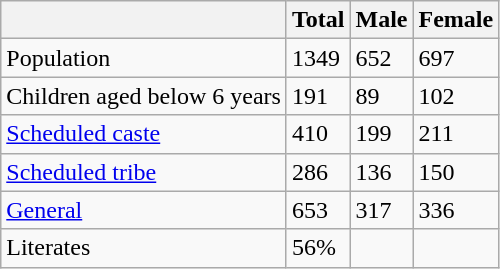<table class="wikitable sortable">
<tr>
<th></th>
<th>Total</th>
<th>Male</th>
<th>Female</th>
</tr>
<tr>
<td>Population</td>
<td>1349</td>
<td>652</td>
<td>697</td>
</tr>
<tr>
<td>Children aged below 6 years</td>
<td>191</td>
<td>89</td>
<td>102</td>
</tr>
<tr>
<td><a href='#'>Scheduled caste</a></td>
<td>410</td>
<td>199</td>
<td>211</td>
</tr>
<tr>
<td><a href='#'>Scheduled tribe</a></td>
<td>286</td>
<td>136</td>
<td>150</td>
</tr>
<tr>
<td><a href='#'>General</a></td>
<td>653</td>
<td>317</td>
<td>336</td>
</tr>
<tr>
<td>Literates</td>
<td>56%</td>
<td></td>
<td></td>
</tr>
</table>
